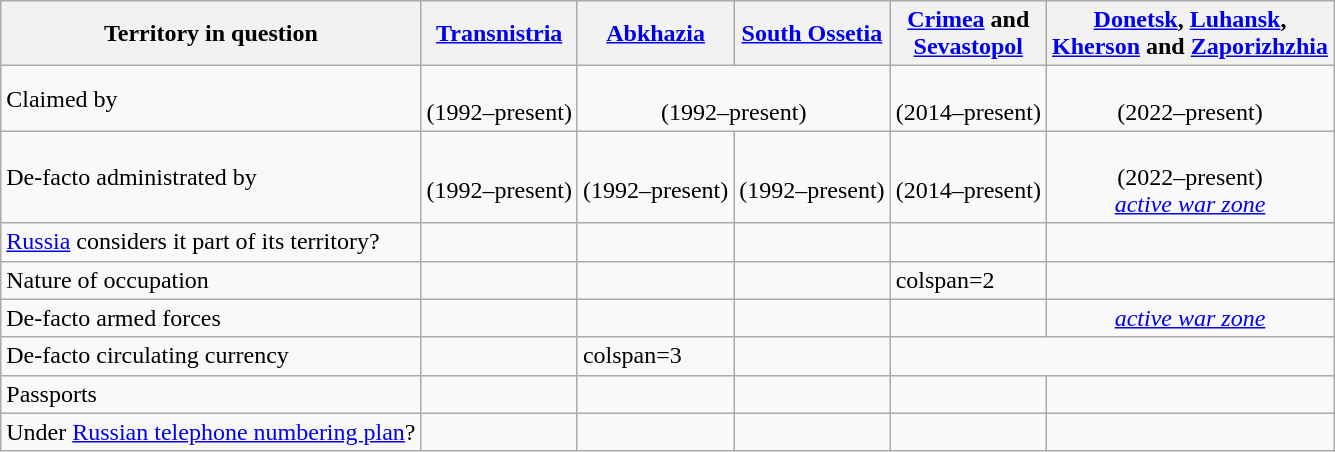<table class="wikitable" style="font-size: 100%">
<tr>
<th>Territory in question</th>
<th><a href='#'>Transnistria</a></th>
<th><a href='#'>Abkhazia</a></th>
<th><a href='#'>South Ossetia</a></th>
<th><a href='#'>Crimea</a> and<br><a href='#'>Sevastopol</a></th>
<th><a href='#'>Donetsk</a>, <a href='#'>Luhansk</a>,<br><a href='#'>Kherson</a> and <a href='#'>Zaporizhzhia</a></th>
</tr>
<tr>
<td>Claimed by</td>
<td align="center"><br>(1992–present)</td>
<td align="center" colspan=2><br>(1992–present)</td>
<td align="center"><br>(2014–present)</td>
<td align="center"><br>(2022–present)</td>
</tr>
<tr>
<td>De-facto administrated by</td>
<td align="center"><br>(1992–present)</td>
<td align="center"><br>(1992–present)</td>
<td align="center"><br>(1992–present)</td>
<td align="center"><br>(2014–present)</td>
<td align="center"><br>(2022–present)<br><em><a href='#'>active war zone</a></em></td>
</tr>
<tr>
<td><a href='#'>Russia</a> considers it part of its territory?</td>
<td></td>
<td></td>
<td></td>
<td></td>
<td></td>
</tr>
<tr>
<td>Nature of occupation</td>
<td></td>
<td></td>
<td></td>
<td>colspan=2 </td>
</tr>
<tr>
<td>De-facto armed forces</td>
<td></td>
<td></td>
<td></td>
<td></td>
<td align="center"><em><a href='#'>active war zone</a></em></td>
</tr>
<tr>
<td>De-facto circulating currency</td>
<td></td>
<td>colspan=3 </td>
<td></td>
</tr>
<tr>
<td>Passports</td>
<td></td>
<td></td>
<td></td>
<td></td>
<td></td>
</tr>
<tr>
<td>Under <a href='#'>Russian telephone numbering plan</a>?</td>
<td></td>
<td></td>
<td></td>
<td></td>
<td></td>
</tr>
</table>
